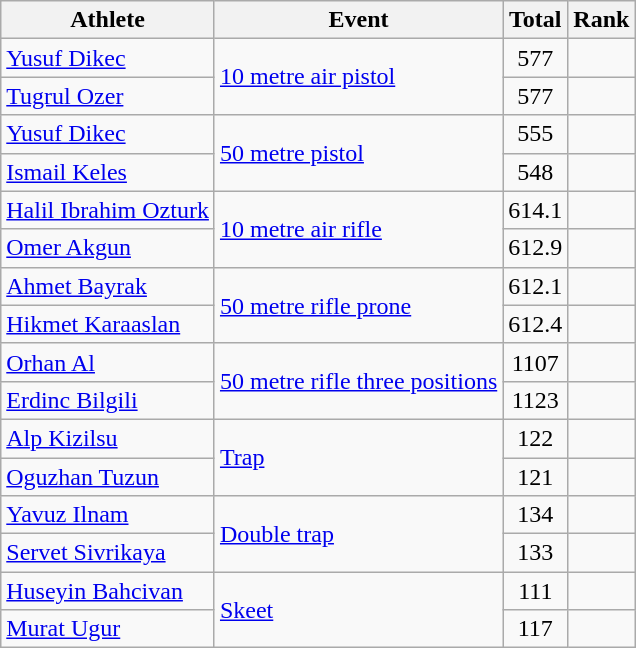<table class="wikitable" style="text-align:center">
<tr>
<th>Athlete</th>
<th>Event</th>
<th>Total</th>
<th>Rank</th>
</tr>
<tr>
<td align=left><a href='#'>Yusuf Dikec</a></td>
<td align=left rowspan=2><a href='#'>10 metre air pistol</a></td>
<td>577</td>
<td></td>
</tr>
<tr>
<td align=left><a href='#'>Tugrul Ozer</a></td>
<td>577</td>
<td></td>
</tr>
<tr>
<td align=left><a href='#'>Yusuf Dikec</a></td>
<td align=left rowspan=2><a href='#'>50 metre pistol</a></td>
<td>555</td>
<td></td>
</tr>
<tr>
<td align=left><a href='#'>Ismail Keles</a></td>
<td>548</td>
<td></td>
</tr>
<tr>
<td align=left><a href='#'>Halil Ibrahim Ozturk</a></td>
<td align=left rowspan=2><a href='#'>10 metre air rifle</a></td>
<td>614.1</td>
<td></td>
</tr>
<tr>
<td align=left><a href='#'>Omer Akgun</a></td>
<td>612.9</td>
<td></td>
</tr>
<tr>
<td align=left><a href='#'>Ahmet Bayrak</a></td>
<td align=left rowspan=2><a href='#'>50 metre rifle prone</a></td>
<td>612.1</td>
<td></td>
</tr>
<tr>
<td align=left><a href='#'>Hikmet Karaaslan</a></td>
<td>612.4</td>
<td></td>
</tr>
<tr>
<td align=left><a href='#'>Orhan Al</a></td>
<td align=left rowspan=2><a href='#'>50 metre rifle three positions</a></td>
<td>1107</td>
<td></td>
</tr>
<tr>
<td align=left><a href='#'>Erdinc Bilgili</a></td>
<td>1123</td>
<td></td>
</tr>
<tr>
<td align=left><a href='#'>Alp Kizilsu</a></td>
<td align=left rowspan=2><a href='#'>Trap</a></td>
<td>122</td>
<td></td>
</tr>
<tr>
<td align=left><a href='#'>Oguzhan Tuzun</a></td>
<td>121</td>
<td></td>
</tr>
<tr>
<td align=left><a href='#'>Yavuz Ilnam</a></td>
<td align=left rowspan=2><a href='#'>Double trap</a></td>
<td>134</td>
<td></td>
</tr>
<tr>
<td align=left><a href='#'>Servet Sivrikaya</a></td>
<td>133</td>
<td></td>
</tr>
<tr>
<td align=left><a href='#'>Huseyin Bahcivan</a></td>
<td align=left rowspan=2><a href='#'>Skeet</a></td>
<td>111</td>
<td></td>
</tr>
<tr>
<td align=left><a href='#'>Murat Ugur</a></td>
<td>117</td>
<td></td>
</tr>
</table>
